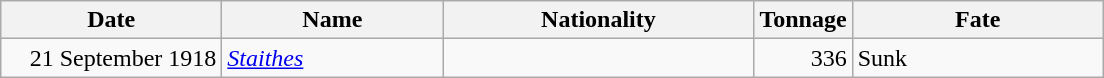<table class="wikitable sortable">
<tr>
<th width="140px">Date</th>
<th width="140px">Name</th>
<th width="200px">Nationality</th>
<th width="25px">Tonnage</th>
<th width="160px">Fate</th>
</tr>
<tr>
<td align="right">21 September 1918</td>
<td align="left"><a href='#'><em>Staithes</em></a></td>
<td align="left"></td>
<td align="right">336</td>
<td align="left">Sunk</td>
</tr>
</table>
